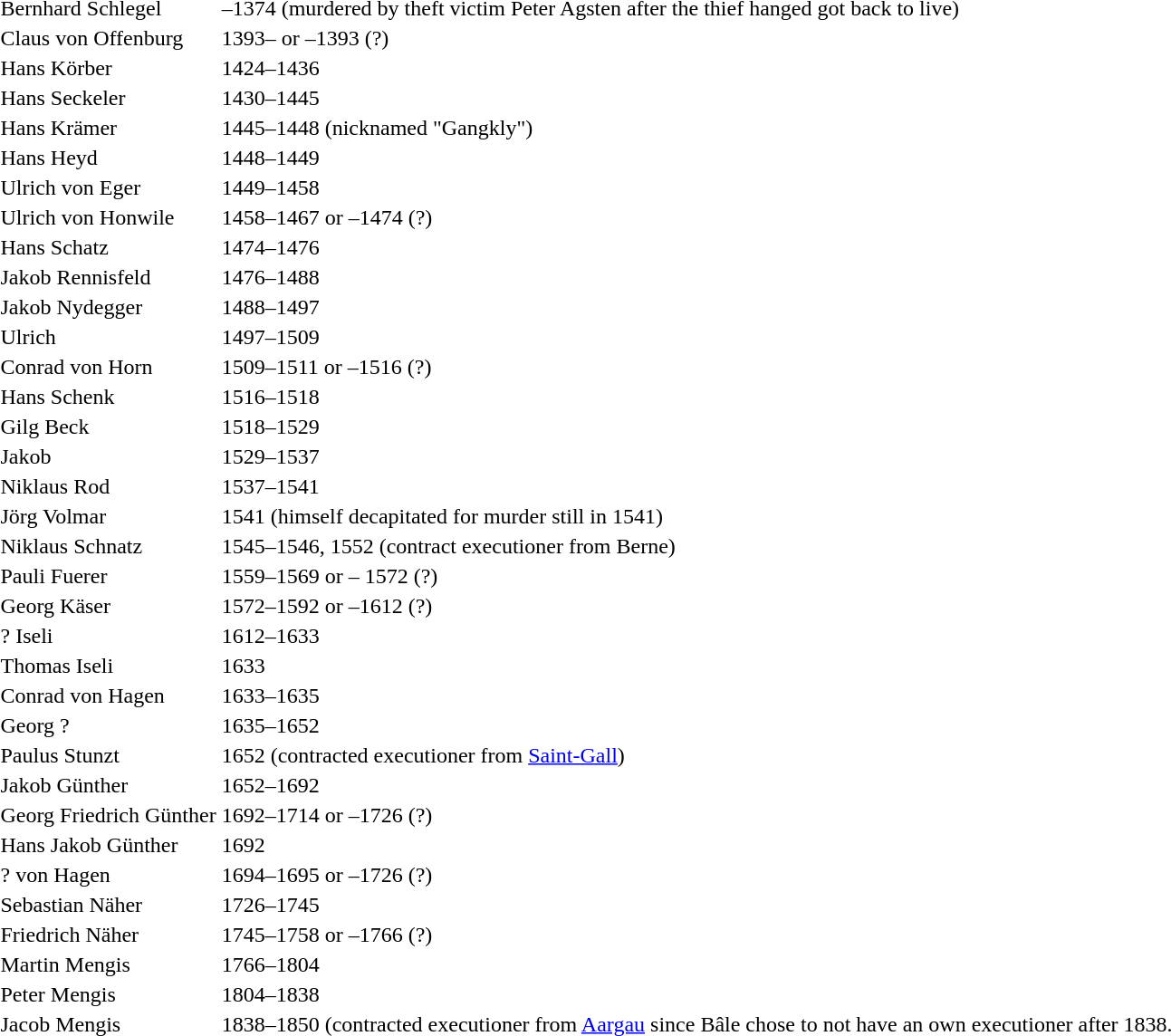<table>
<tr>
<td>Bernhard Schlegel</td>
<td>–1374 (murdered by theft victim Peter Agsten after the thief hanged got back to live)</td>
</tr>
<tr>
<td>Claus von Offenburg</td>
<td>1393– or –1393 (?)</td>
</tr>
<tr>
<td>Hans Körber</td>
<td>1424–1436</td>
</tr>
<tr>
<td>Hans Seckeler</td>
<td>1430–1445</td>
</tr>
<tr>
<td>Hans Krämer</td>
<td>1445–1448 (nicknamed "Gangkly")</td>
</tr>
<tr>
<td>Hans Heyd</td>
<td>1448–1449</td>
</tr>
<tr>
<td>Ulrich von Eger</td>
<td>1449–1458</td>
</tr>
<tr>
<td>Ulrich von Honwile</td>
<td>1458–1467 or –1474 (?)</td>
</tr>
<tr>
<td>Hans Schatz</td>
<td>1474–1476</td>
</tr>
<tr>
<td>Jakob Rennisfeld</td>
<td>1476–1488</td>
</tr>
<tr>
<td>Jakob Nydegger</td>
<td>1488–1497</td>
</tr>
<tr>
<td>Ulrich</td>
<td>1497–1509</td>
</tr>
<tr>
<td>Conrad von Horn</td>
<td>1509–1511 or –1516 (?)</td>
</tr>
<tr>
<td>Hans Schenk</td>
<td>1516–1518</td>
</tr>
<tr>
<td>Gilg Beck</td>
<td>1518–1529</td>
</tr>
<tr>
<td>Jakob</td>
<td>1529–1537</td>
</tr>
<tr>
<td>Niklaus Rod</td>
<td>1537–1541</td>
</tr>
<tr>
<td>Jörg Volmar</td>
<td>1541 (himself decapitated for murder still in 1541)</td>
</tr>
<tr>
<td>Niklaus Schnatz</td>
<td>1545–1546, 1552 (contract executioner from Berne)</td>
</tr>
<tr>
<td>Pauli Fuerer</td>
<td>1559–1569 or – 1572 (?)</td>
</tr>
<tr>
<td>Georg Käser</td>
<td>1572–1592 or –1612 (?)</td>
</tr>
<tr>
<td>? Iseli</td>
<td>1612–1633</td>
</tr>
<tr>
<td>Thomas Iseli</td>
<td>1633</td>
</tr>
<tr>
<td>Conrad von Hagen</td>
<td>1633–1635</td>
</tr>
<tr>
<td>Georg ?</td>
<td>1635–1652</td>
</tr>
<tr>
<td>Paulus Stunzt</td>
<td>1652 (contracted executioner from <a href='#'>Saint-Gall</a>)</td>
</tr>
<tr>
<td>Jakob Günther</td>
<td>1652–1692</td>
</tr>
<tr>
<td>Georg Friedrich Günther</td>
<td>1692–1714 or –1726 (?)</td>
</tr>
<tr>
<td>Hans Jakob Günther</td>
<td>1692</td>
</tr>
<tr>
<td>? von Hagen</td>
<td>1694–1695 or –1726 (?)</td>
</tr>
<tr>
<td>Sebastian Näher</td>
<td>1726–1745</td>
</tr>
<tr>
<td>Friedrich Näher</td>
<td>1745–1758 or –1766 (?)</td>
</tr>
<tr>
<td>Martin Mengis</td>
<td>1766–1804</td>
</tr>
<tr>
<td>Peter Mengis</td>
<td>1804–1838</td>
</tr>
<tr>
<td>Jacob Mengis</td>
<td>1838–1850 (contracted executioner from <a href='#'>Aargau</a> since Bâle chose to not have an own executioner after 1838.</td>
</tr>
<tr>
</tr>
</table>
